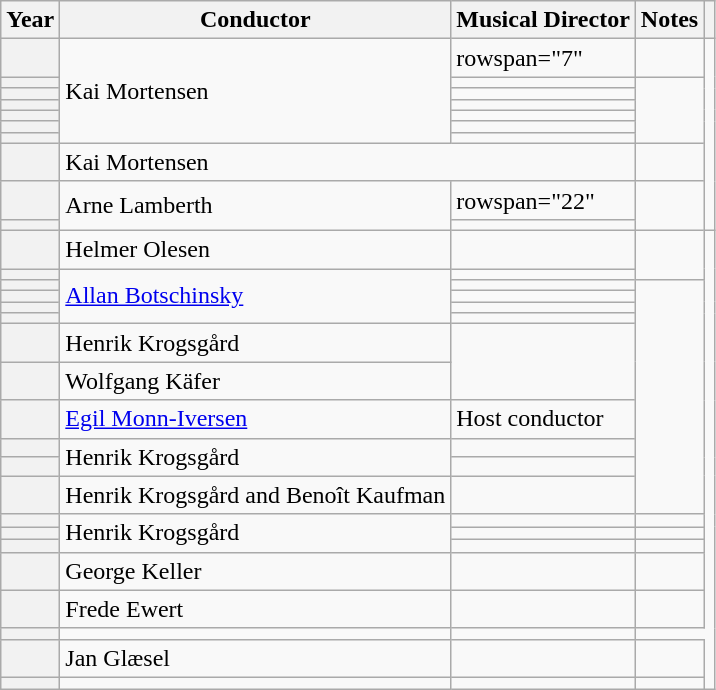<table class="wikitable plainrowheaders">
<tr>
<th>Year</th>
<th>Conductor</th>
<th>Musical Director</th>
<th>Notes</th>
<th></th>
</tr>
<tr>
<th scope="row"></th>
<td rowspan="7">Kai Mortensen</td>
<td>rowspan="7" </td>
<td></td>
<td rowspan="10"></td>
</tr>
<tr>
<th scope="row"></th>
<td></td>
</tr>
<tr>
<th scope="row"></th>
<td></td>
</tr>
<tr>
<th scope="row"></th>
<td></td>
</tr>
<tr>
<th scope="row"></th>
<td></td>
</tr>
<tr>
<th scope="row"></th>
<td></td>
</tr>
<tr>
<th scope="row"></th>
<td></td>
</tr>
<tr>
<th scope="row"></th>
<td colspan="2">Kai Mortensen</td>
<td></td>
</tr>
<tr>
<th scope="row"></th>
<td rowspan="2"> Arne Lamberth</td>
<td>rowspan="22" </td>
</tr>
<tr>
<th scope="row"></th>
<td></td>
</tr>
<tr>
<th scope="row"></th>
<td>Helmer Olesen</td>
<td></td>
<td rowspan="2"></td>
</tr>
<tr>
<th scope="row"></th>
<td rowspan="5"><a href='#'>Allan Botschinsky</a></td>
</tr>
<tr>
<th scope="row"></th>
<td></td>
<td rowspan="10"></td>
</tr>
<tr>
<th scope="row"></th>
<td></td>
</tr>
<tr>
<th scope="row"></th>
<td></td>
</tr>
<tr>
<th scope="row"></th>
<td></td>
</tr>
<tr>
<th scope="row"></th>
<td>Henrik Krogsgård</td>
<td rowspan="2"></td>
</tr>
<tr>
<th scope="row"></th>
<td> Wolfgang Käfer</td>
</tr>
<tr>
<th scope="row"></th>
<td> <a href='#'>Egil Monn-Iversen</a></td>
<td>Host conductor</td>
</tr>
<tr>
<th scope="row"></th>
<td rowspan="2">Henrik Krogsgård</td>
<td></td>
</tr>
<tr>
<th scope="row"></th>
<td></td>
</tr>
<tr>
<th scope="row"></th>
<td>Henrik Krogsgård and  Benoît Kaufman</td>
<td></td>
</tr>
<tr>
<th scope="row"></th>
<td rowspan="3">Henrik Krogsgård</td>
<td></td>
<td></td>
</tr>
<tr>
<th scope="row"></th>
<td></td>
<td></td>
</tr>
<tr>
<th scope="row"></th>
<td></td>
<td></td>
</tr>
<tr>
<th scope="row"></th>
<td> George Keller</td>
<td></td>
<td></td>
</tr>
<tr>
<th scope="row"></th>
<td>Frede Ewert</td>
<td></td>
<td></td>
</tr>
<tr>
<th scope="row"></th>
<td></td>
<td></td>
</tr>
<tr>
<th scope="row"></th>
<td>Jan Glæsel</td>
<td></td>
<td></td>
</tr>
<tr>
<th scope="row"></th>
<td></td>
<td></td>
<td></td>
</tr>
</table>
